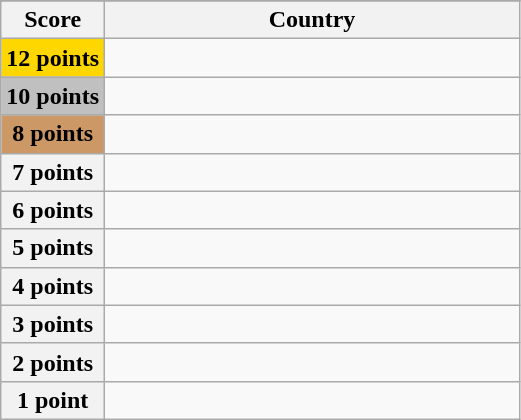<table class="wikitable">
<tr>
</tr>
<tr>
<th scope="col" width="20%">Score</th>
<th scope="col">Country</th>
</tr>
<tr>
<th scope="row" style="background:gold">12 points</th>
<td></td>
</tr>
<tr>
<th scope="row" style="background:silver">10 points</th>
<td></td>
</tr>
<tr>
<th scope="row" style="background:#CC9966">8 points</th>
<td></td>
</tr>
<tr>
<th scope="row">7 points</th>
<td></td>
</tr>
<tr>
<th scope="row">6 points</th>
<td></td>
</tr>
<tr>
<th scope="row">5 points</th>
<td></td>
</tr>
<tr>
<th scope="row">4 points</th>
<td></td>
</tr>
<tr>
<th scope="row">3 points</th>
<td></td>
</tr>
<tr>
<th scope="row">2 points</th>
<td></td>
</tr>
<tr>
<th scope="row">1 point</th>
<td></td>
</tr>
</table>
